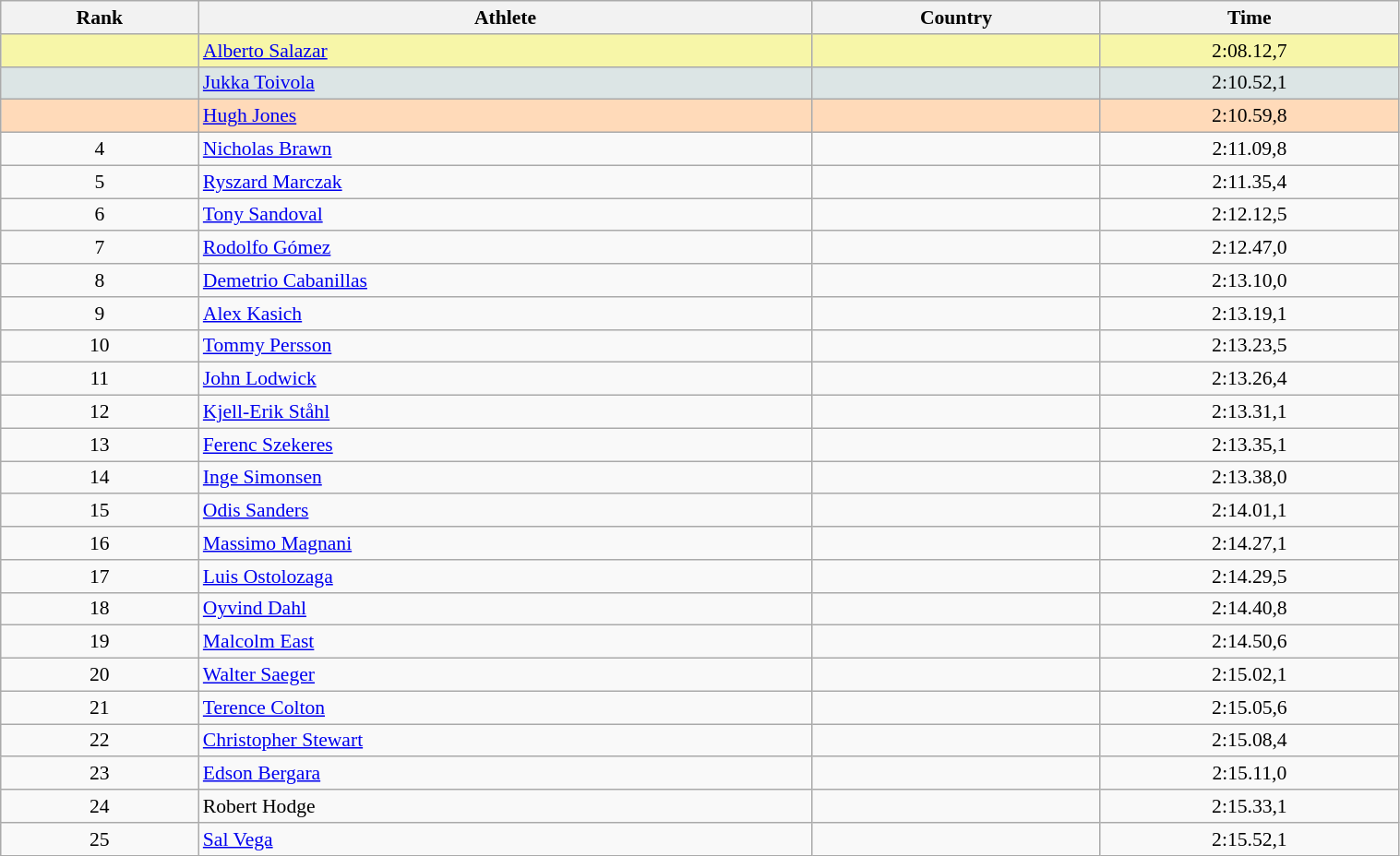<table class="wikitable" width=80% style="font-size:90%; text-align:left;">
<tr>
<th>Rank</th>
<th>Athlete</th>
<th>Country</th>
<th>Time</th>
</tr>
<tr bgcolor="#F7F6A8">
<td align=center></td>
<td><a href='#'>Alberto Salazar</a></td>
<td></td>
<td align="center">2:08.12,7</td>
</tr>
<tr bgcolor="#DCE5E5">
<td align=center></td>
<td><a href='#'>Jukka Toivola</a></td>
<td></td>
<td align="center">2:10.52,1</td>
</tr>
<tr bgcolor="#FFDAB9">
<td align=center></td>
<td><a href='#'>Hugh Jones</a></td>
<td></td>
<td align="center">2:10.59,8</td>
</tr>
<tr>
<td align=center>4</td>
<td><a href='#'>Nicholas Brawn</a></td>
<td></td>
<td align="center">2:11.09,8</td>
</tr>
<tr>
<td align=center>5</td>
<td><a href='#'>Ryszard Marczak</a></td>
<td></td>
<td align="center">2:11.35,4</td>
</tr>
<tr>
<td align=center>6</td>
<td><a href='#'>Tony Sandoval</a></td>
<td></td>
<td align="center">2:12.12,5</td>
</tr>
<tr>
<td align=center>7</td>
<td><a href='#'>Rodolfo Gómez</a></td>
<td></td>
<td align="center">2:12.47,0</td>
</tr>
<tr>
<td align=center>8</td>
<td><a href='#'>Demetrio Cabanillas</a></td>
<td></td>
<td align="center">2:13.10,0</td>
</tr>
<tr>
<td align=center>9</td>
<td><a href='#'>Alex Kasich</a></td>
<td></td>
<td align="center">2:13.19,1</td>
</tr>
<tr>
<td align=center>10</td>
<td><a href='#'>Tommy Persson</a></td>
<td></td>
<td align="center">2:13.23,5</td>
</tr>
<tr>
<td align=center>11</td>
<td><a href='#'>John Lodwick</a></td>
<td></td>
<td align="center">2:13.26,4</td>
</tr>
<tr>
<td align=center>12</td>
<td><a href='#'>Kjell-Erik Ståhl</a></td>
<td></td>
<td align="center">2:13.31,1</td>
</tr>
<tr>
<td align=center>13</td>
<td><a href='#'>Ferenc Szekeres</a></td>
<td></td>
<td align="center">2:13.35,1</td>
</tr>
<tr>
<td align=center>14</td>
<td><a href='#'>Inge Simonsen</a></td>
<td></td>
<td align="center">2:13.38,0</td>
</tr>
<tr>
<td align=center>15</td>
<td><a href='#'>Odis Sanders</a></td>
<td></td>
<td align="center">2:14.01,1</td>
</tr>
<tr>
<td align=center>16</td>
<td><a href='#'>Massimo Magnani</a></td>
<td></td>
<td align="center">2:14.27,1</td>
</tr>
<tr>
<td align=center>17</td>
<td><a href='#'>Luis Ostolozaga</a></td>
<td></td>
<td align="center">2:14.29,5</td>
</tr>
<tr>
<td align=center>18</td>
<td><a href='#'>Oyvind Dahl</a></td>
<td></td>
<td align="center">2:14.40,8</td>
</tr>
<tr>
<td align=center>19</td>
<td><a href='#'>Malcolm East</a></td>
<td></td>
<td align="center">2:14.50,6</td>
</tr>
<tr>
<td align=center>20</td>
<td><a href='#'>Walter Saeger</a></td>
<td></td>
<td align="center">2:15.02,1</td>
</tr>
<tr>
<td align=center>21</td>
<td><a href='#'>Terence Colton</a></td>
<td></td>
<td align="center">2:15.05,6</td>
</tr>
<tr>
<td align=center>22</td>
<td><a href='#'>Christopher Stewart</a></td>
<td></td>
<td align="center">2:15.08,4</td>
</tr>
<tr>
<td align=center>23</td>
<td><a href='#'>Edson Bergara</a></td>
<td></td>
<td align="center">2:15.11,0</td>
</tr>
<tr>
<td align=center>24</td>
<td>Robert Hodge</td>
<td></td>
<td align="center">2:15.33,1</td>
</tr>
<tr>
<td align=center>25</td>
<td><a href='#'>Sal Vega</a></td>
<td></td>
<td align="center">2:15.52,1</td>
</tr>
</table>
